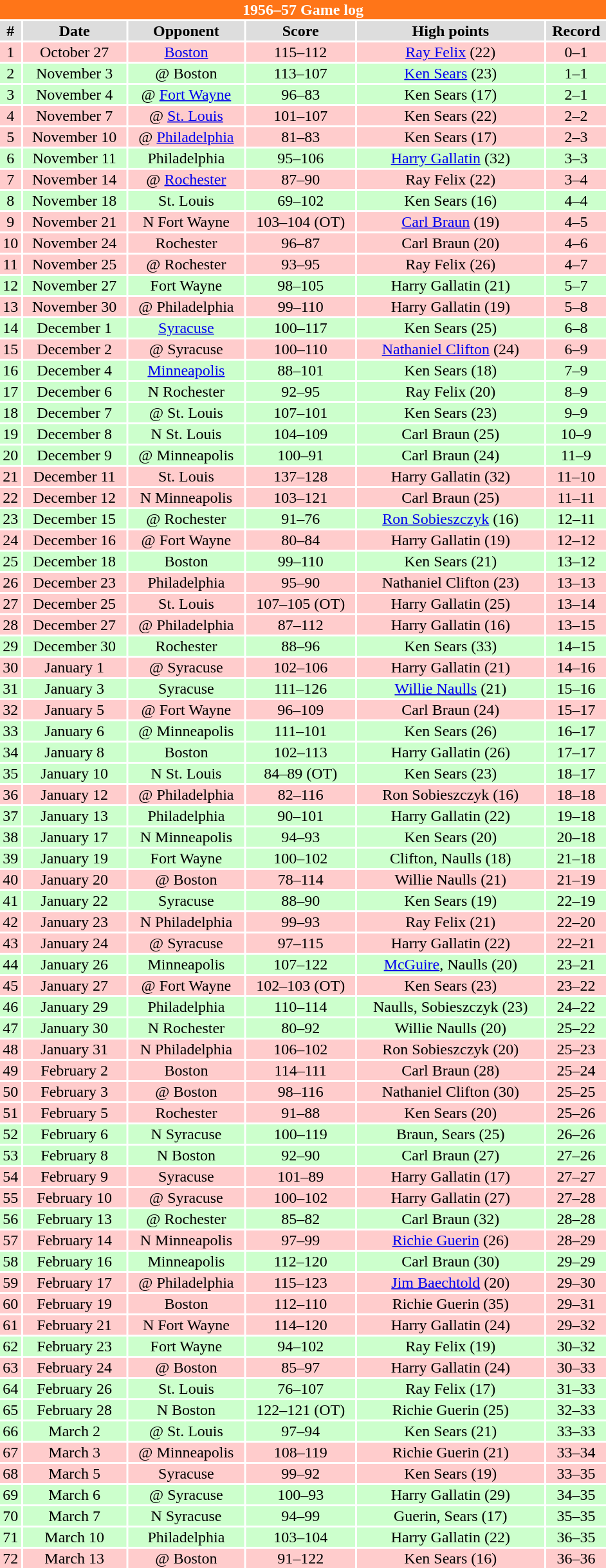<table class="toccolours collapsible" width=50% style="clear:both; margin:1.5em auto; text-align:center">
<tr>
<th colspan=11 style="background:#FF7518; color:white;">1956–57 Game log</th>
</tr>
<tr align="center" bgcolor="#dddddd">
<td><strong>#</strong></td>
<td><strong>Date</strong></td>
<td><strong>Opponent</strong></td>
<td><strong>Score</strong></td>
<td><strong>High points</strong></td>
<td><strong>Record</strong></td>
</tr>
<tr align="center" bgcolor="ffcccc">
<td>1</td>
<td>October 27</td>
<td><a href='#'>Boston</a></td>
<td>115–112</td>
<td><a href='#'>Ray Felix</a> (22)</td>
<td>0–1</td>
</tr>
<tr align="center" bgcolor="ccffcc">
<td>2</td>
<td>November 3</td>
<td>@ Boston</td>
<td>113–107</td>
<td><a href='#'>Ken Sears</a> (23)</td>
<td>1–1</td>
</tr>
<tr align="center" bgcolor="ccffcc">
<td>3</td>
<td>November 4</td>
<td>@ <a href='#'>Fort Wayne</a></td>
<td>96–83</td>
<td>Ken Sears (17)</td>
<td>2–1</td>
</tr>
<tr align="center" bgcolor="ffcccc">
<td>4</td>
<td>November 7</td>
<td>@ <a href='#'>St. Louis</a></td>
<td>101–107</td>
<td>Ken Sears (22)</td>
<td>2–2</td>
</tr>
<tr align="center" bgcolor="ffcccc">
<td>5</td>
<td>November 10</td>
<td>@ <a href='#'>Philadelphia</a></td>
<td>81–83</td>
<td>Ken Sears (17)</td>
<td>2–3</td>
</tr>
<tr align="center" bgcolor="ccffcc">
<td>6</td>
<td>November 11</td>
<td>Philadelphia</td>
<td>95–106</td>
<td><a href='#'>Harry Gallatin</a> (32)</td>
<td>3–3</td>
</tr>
<tr align="center" bgcolor="ffcccc">
<td>7</td>
<td>November 14</td>
<td>@ <a href='#'>Rochester</a></td>
<td>87–90</td>
<td>Ray Felix (22)</td>
<td>3–4</td>
</tr>
<tr align="center" bgcolor="ccffcc">
<td>8</td>
<td>November 18</td>
<td>St. Louis</td>
<td>69–102</td>
<td>Ken Sears (16)</td>
<td>4–4</td>
</tr>
<tr align="center" bgcolor="ffcccc">
<td>9</td>
<td>November 21</td>
<td>N Fort Wayne</td>
<td>103–104 (OT)</td>
<td><a href='#'>Carl Braun</a> (19)</td>
<td>4–5</td>
</tr>
<tr align="center" bgcolor="ffcccc">
<td>10</td>
<td>November 24</td>
<td>Rochester</td>
<td>96–87</td>
<td>Carl Braun (20)</td>
<td>4–6</td>
</tr>
<tr align="center" bgcolor="ffcccc">
<td>11</td>
<td>November 25</td>
<td>@ Rochester</td>
<td>93–95</td>
<td>Ray Felix (26)</td>
<td>4–7</td>
</tr>
<tr align="center" bgcolor="ccffcc">
<td>12</td>
<td>November 27</td>
<td>Fort Wayne</td>
<td>98–105</td>
<td>Harry Gallatin (21)</td>
<td>5–7</td>
</tr>
<tr align="center" bgcolor="ffcccc">
<td>13</td>
<td>November 30</td>
<td>@ Philadelphia</td>
<td>99–110</td>
<td>Harry Gallatin (19)</td>
<td>5–8</td>
</tr>
<tr align="center" bgcolor="ccffcc">
<td>14</td>
<td>December 1</td>
<td><a href='#'>Syracuse</a></td>
<td>100–117</td>
<td>Ken Sears (25)</td>
<td>6–8</td>
</tr>
<tr align="center" bgcolor="ffcccc">
<td>15</td>
<td>December 2</td>
<td>@ Syracuse</td>
<td>100–110</td>
<td><a href='#'>Nathaniel Clifton</a> (24)</td>
<td>6–9</td>
</tr>
<tr align="center" bgcolor="ccffcc">
<td>16</td>
<td>December 4</td>
<td><a href='#'>Minneapolis</a></td>
<td>88–101</td>
<td>Ken Sears (18)</td>
<td>7–9</td>
</tr>
<tr align="center" bgcolor="ccffcc">
<td>17</td>
<td>December 6</td>
<td>N Rochester</td>
<td>92–95</td>
<td>Ray Felix (20)</td>
<td>8–9</td>
</tr>
<tr align="center" bgcolor="ccffcc">
<td>18</td>
<td>December 7</td>
<td>@ St. Louis</td>
<td>107–101</td>
<td>Ken Sears (23)</td>
<td>9–9</td>
</tr>
<tr align="center" bgcolor="ccffcc">
<td>19</td>
<td>December 8</td>
<td>N St. Louis</td>
<td>104–109</td>
<td>Carl Braun (25)</td>
<td>10–9</td>
</tr>
<tr align="center" bgcolor="ccffcc">
<td>20</td>
<td>December 9</td>
<td>@ Minneapolis</td>
<td>100–91</td>
<td>Carl Braun (24)</td>
<td>11–9</td>
</tr>
<tr align="center" bgcolor="ffcccc">
<td>21</td>
<td>December 11</td>
<td>St. Louis</td>
<td>137–128</td>
<td>Harry Gallatin (32)</td>
<td>11–10</td>
</tr>
<tr align="center" bgcolor="ffcccc">
<td>22</td>
<td>December 12</td>
<td>N Minneapolis</td>
<td>103–121</td>
<td>Carl Braun (25)</td>
<td>11–11</td>
</tr>
<tr align="center" bgcolor="ccffcc">
<td>23</td>
<td>December 15</td>
<td>@ Rochester</td>
<td>91–76</td>
<td><a href='#'>Ron Sobieszczyk</a> (16)</td>
<td>12–11</td>
</tr>
<tr align="center" bgcolor="ffcccc">
<td>24</td>
<td>December 16</td>
<td>@ Fort Wayne</td>
<td>80–84</td>
<td>Harry Gallatin (19)</td>
<td>12–12</td>
</tr>
<tr align="center" bgcolor="ccffcc">
<td>25</td>
<td>December 18</td>
<td>Boston</td>
<td>99–110</td>
<td>Ken Sears (21)</td>
<td>13–12</td>
</tr>
<tr align="center" bgcolor="ffcccc">
<td>26</td>
<td>December 23</td>
<td>Philadelphia</td>
<td>95–90</td>
<td>Nathaniel Clifton (23)</td>
<td>13–13</td>
</tr>
<tr align="center" bgcolor="ffcccc">
<td>27</td>
<td>December 25</td>
<td>St. Louis</td>
<td>107–105 (OT)</td>
<td>Harry Gallatin (25)</td>
<td>13–14</td>
</tr>
<tr align="center" bgcolor="ffcccc">
<td>28</td>
<td>December 27</td>
<td>@ Philadelphia</td>
<td>87–112</td>
<td>Harry Gallatin (16)</td>
<td>13–15</td>
</tr>
<tr align="center" bgcolor="ccffcc">
<td>29</td>
<td>December 30</td>
<td>Rochester</td>
<td>88–96</td>
<td>Ken Sears (33)</td>
<td>14–15</td>
</tr>
<tr align="center" bgcolor="ffcccc">
<td>30</td>
<td>January 1</td>
<td>@ Syracuse</td>
<td>102–106</td>
<td>Harry Gallatin (21)</td>
<td>14–16</td>
</tr>
<tr align="center" bgcolor="ccffcc">
<td>31</td>
<td>January 3</td>
<td>Syracuse</td>
<td>111–126</td>
<td><a href='#'>Willie Naulls</a> (21)</td>
<td>15–16</td>
</tr>
<tr align="center" bgcolor="ffcccc">
<td>32</td>
<td>January 5</td>
<td>@ Fort Wayne</td>
<td>96–109</td>
<td>Carl Braun (24)</td>
<td>15–17</td>
</tr>
<tr align="center" bgcolor="ccffcc">
<td>33</td>
<td>January 6</td>
<td>@ Minneapolis</td>
<td>111–101</td>
<td>Ken Sears (26)</td>
<td>16–17</td>
</tr>
<tr align="center" bgcolor="ccffcc">
<td>34</td>
<td>January 8</td>
<td>Boston</td>
<td>102–113</td>
<td>Harry Gallatin (26)</td>
<td>17–17</td>
</tr>
<tr align="center" bgcolor="ccffcc">
<td>35</td>
<td>January 10</td>
<td>N St. Louis</td>
<td>84–89 (OT)</td>
<td>Ken Sears (23)</td>
<td>18–17</td>
</tr>
<tr align="center" bgcolor="ffcccc">
<td>36</td>
<td>January 12</td>
<td>@ Philadelphia</td>
<td>82–116</td>
<td>Ron Sobieszczyk (16)</td>
<td>18–18</td>
</tr>
<tr align="center" bgcolor="ccffcc">
<td>37</td>
<td>January 13</td>
<td>Philadelphia</td>
<td>90–101</td>
<td>Harry Gallatin (22)</td>
<td>19–18</td>
</tr>
<tr align="center" bgcolor="ccffcc">
<td>38</td>
<td>January 17</td>
<td>N Minneapolis</td>
<td>94–93</td>
<td>Ken Sears (20)</td>
<td>20–18</td>
</tr>
<tr align="center" bgcolor="ccffcc">
<td>39</td>
<td>January 19</td>
<td>Fort Wayne</td>
<td>100–102</td>
<td>Clifton, Naulls (18)</td>
<td>21–18</td>
</tr>
<tr align="center" bgcolor="ffcccc">
<td>40</td>
<td>January 20</td>
<td>@ Boston</td>
<td>78–114</td>
<td>Willie Naulls (21)</td>
<td>21–19</td>
</tr>
<tr align="center" bgcolor="ccffcc">
<td>41</td>
<td>January 22</td>
<td>Syracuse</td>
<td>88–90</td>
<td>Ken Sears (19)</td>
<td>22–19</td>
</tr>
<tr align="center" bgcolor="ffcccc">
<td>42</td>
<td>January 23</td>
<td>N Philadelphia</td>
<td>99–93</td>
<td>Ray Felix (21)</td>
<td>22–20</td>
</tr>
<tr align="center" bgcolor="ffcccc">
<td>43</td>
<td>January 24</td>
<td>@ Syracuse</td>
<td>97–115</td>
<td>Harry Gallatin (22)</td>
<td>22–21</td>
</tr>
<tr align="center" bgcolor="ccffcc">
<td>44</td>
<td>January 26</td>
<td>Minneapolis</td>
<td>107–122</td>
<td><a href='#'>McGuire</a>, Naulls (20)</td>
<td>23–21</td>
</tr>
<tr align="center" bgcolor="ffcccc">
<td>45</td>
<td>January 27</td>
<td>@ Fort Wayne</td>
<td>102–103 (OT)</td>
<td>Ken Sears (23)</td>
<td>23–22</td>
</tr>
<tr align="center" bgcolor="ccffcc">
<td>46</td>
<td>January 29</td>
<td>Philadelphia</td>
<td>110–114</td>
<td>Naulls, Sobieszczyk (23)</td>
<td>24–22</td>
</tr>
<tr align="center" bgcolor="ccffcc">
<td>47</td>
<td>January 30</td>
<td>N Rochester</td>
<td>80–92</td>
<td>Willie Naulls (20)</td>
<td>25–22</td>
</tr>
<tr align="center" bgcolor="ffcccc">
<td>48</td>
<td>January 31</td>
<td>N Philadelphia</td>
<td>106–102</td>
<td>Ron Sobieszczyk (20)</td>
<td>25–23</td>
</tr>
<tr align="center" bgcolor="ffcccc">
<td>49</td>
<td>February 2</td>
<td>Boston</td>
<td>114–111</td>
<td>Carl Braun (28)</td>
<td>25–24</td>
</tr>
<tr align="center" bgcolor="ffcccc">
<td>50</td>
<td>February 3</td>
<td>@ Boston</td>
<td>98–116</td>
<td>Nathaniel Clifton (30)</td>
<td>25–25</td>
</tr>
<tr align="center" bgcolor="ffcccc">
<td>51</td>
<td>February 5</td>
<td>Rochester</td>
<td>91–88</td>
<td>Ken Sears (20)</td>
<td>25–26</td>
</tr>
<tr align="center" bgcolor="ccffcc">
<td>52</td>
<td>February 6</td>
<td>N Syracuse</td>
<td>100–119</td>
<td>Braun, Sears (25)</td>
<td>26–26</td>
</tr>
<tr align="center" bgcolor="ccffcc">
<td>53</td>
<td>February 8</td>
<td>N Boston</td>
<td>92–90</td>
<td>Carl Braun (27)</td>
<td>27–26</td>
</tr>
<tr align="center" bgcolor="ffcccc">
<td>54</td>
<td>February 9</td>
<td>Syracuse</td>
<td>101–89</td>
<td>Harry Gallatin (17)</td>
<td>27–27</td>
</tr>
<tr align="center" bgcolor="ffcccc">
<td>55</td>
<td>February 10</td>
<td>@ Syracuse</td>
<td>100–102</td>
<td>Harry Gallatin (27)</td>
<td>27–28</td>
</tr>
<tr align="center" bgcolor="ccffcc">
<td>56</td>
<td>February 13</td>
<td>@ Rochester</td>
<td>85–82</td>
<td>Carl Braun (32)</td>
<td>28–28</td>
</tr>
<tr align="center" bgcolor="ffcccc">
<td>57</td>
<td>February 14</td>
<td>N Minneapolis</td>
<td>97–99</td>
<td><a href='#'>Richie Guerin</a> (26)</td>
<td>28–29</td>
</tr>
<tr align="center" bgcolor="ccffcc">
<td>58</td>
<td>February 16</td>
<td>Minneapolis</td>
<td>112–120</td>
<td>Carl Braun (30)</td>
<td>29–29</td>
</tr>
<tr align="center" bgcolor="ffcccc">
<td>59</td>
<td>February 17</td>
<td>@ Philadelphia</td>
<td>115–123</td>
<td><a href='#'>Jim Baechtold</a> (20)</td>
<td>29–30</td>
</tr>
<tr align="center" bgcolor="ffcccc">
<td>60</td>
<td>February 19</td>
<td>Boston</td>
<td>112–110</td>
<td>Richie Guerin (35)</td>
<td>29–31</td>
</tr>
<tr align="center" bgcolor="ffcccc">
<td>61</td>
<td>February 21</td>
<td>N Fort Wayne</td>
<td>114–120</td>
<td>Harry Gallatin (24)</td>
<td>29–32</td>
</tr>
<tr align="center" bgcolor="ccffcc">
<td>62</td>
<td>February 23</td>
<td>Fort Wayne</td>
<td>94–102</td>
<td>Ray Felix (19)</td>
<td>30–32</td>
</tr>
<tr align="center" bgcolor="ffcccc">
<td>63</td>
<td>February 24</td>
<td>@ Boston</td>
<td>85–97</td>
<td>Harry Gallatin (24)</td>
<td>30–33</td>
</tr>
<tr align="center" bgcolor="ccffcc">
<td>64</td>
<td>February 26</td>
<td>St. Louis</td>
<td>76–107</td>
<td>Ray Felix (17)</td>
<td>31–33</td>
</tr>
<tr align="center" bgcolor="ccffcc">
<td>65</td>
<td>February 28</td>
<td>N Boston</td>
<td>122–121 (OT)</td>
<td>Richie Guerin (25)</td>
<td>32–33</td>
</tr>
<tr align="center" bgcolor="ccffcc">
<td>66</td>
<td>March 2</td>
<td>@ St. Louis</td>
<td>97–94</td>
<td>Ken Sears (21)</td>
<td>33–33</td>
</tr>
<tr align="center" bgcolor="ffcccc">
<td>67</td>
<td>March 3</td>
<td>@ Minneapolis</td>
<td>108–119</td>
<td>Richie Guerin (21)</td>
<td>33–34</td>
</tr>
<tr align="center" bgcolor="ffcccc">
<td>68</td>
<td>March 5</td>
<td>Syracuse</td>
<td>99–92</td>
<td>Ken Sears (19)</td>
<td>33–35</td>
</tr>
<tr align="center" bgcolor="ccffcc">
<td>69</td>
<td>March 6</td>
<td>@ Syracuse</td>
<td>100–93</td>
<td>Harry Gallatin (29)</td>
<td>34–35</td>
</tr>
<tr align="center" bgcolor="ccffcc">
<td>70</td>
<td>March 7</td>
<td>N Syracuse</td>
<td>94–99</td>
<td>Guerin, Sears (17)</td>
<td>35–35</td>
</tr>
<tr align="center" bgcolor="ccffcc">
<td>71</td>
<td>March 10</td>
<td>Philadelphia</td>
<td>103–104</td>
<td>Harry Gallatin (22)</td>
<td>36–35</td>
</tr>
<tr align="center" bgcolor="ffcccc">
<td>72</td>
<td>March 13</td>
<td>@ Boston</td>
<td>91–122</td>
<td>Ken Sears (16)</td>
<td>36–36</td>
</tr>
</table>
